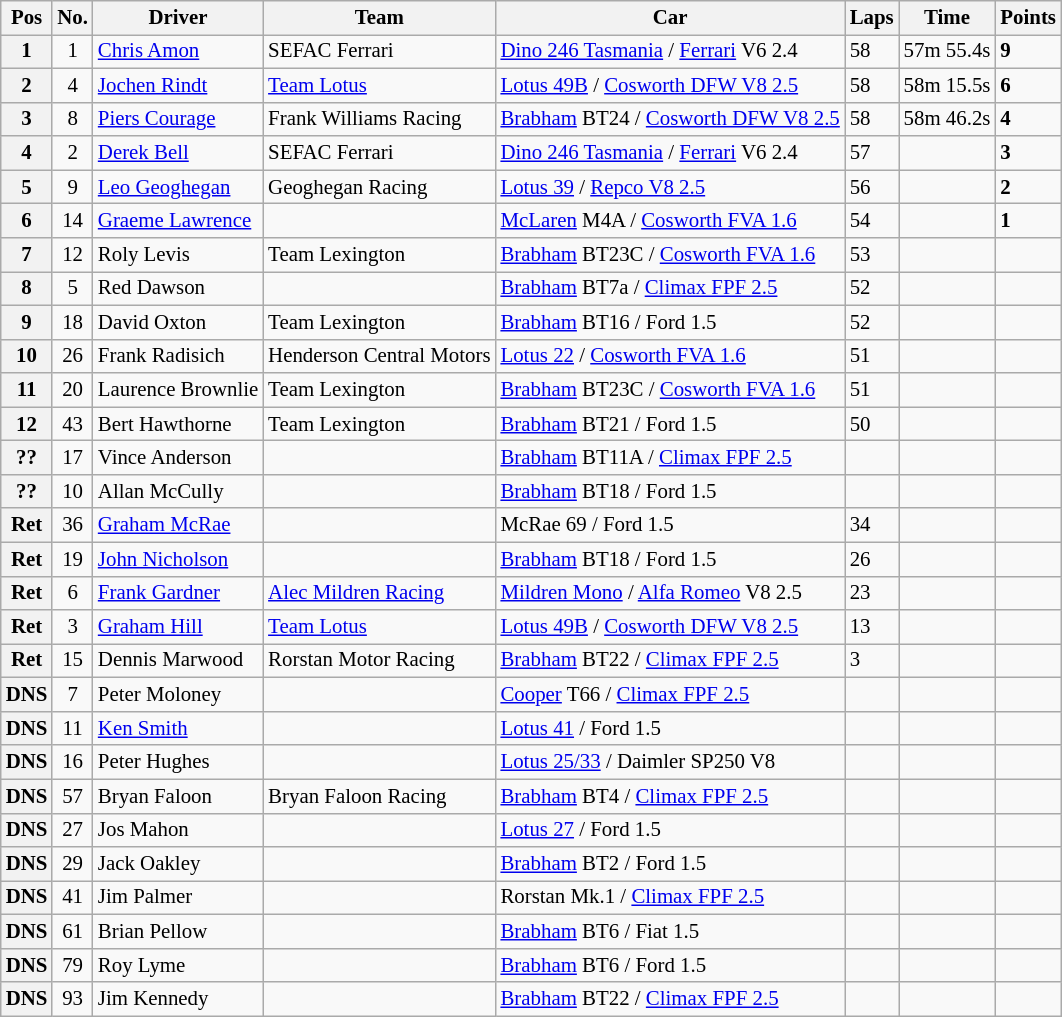<table class="wikitable" style="font-size: 87%;">
<tr>
<th>Pos</th>
<th>No.</th>
<th>Driver</th>
<th>Team</th>
<th>Car</th>
<th>Laps</th>
<th>Time</th>
<th>Points</th>
</tr>
<tr>
<th>1</th>
<td align="center">1</td>
<td> <a href='#'>Chris Amon</a></td>
<td>SEFAC Ferrari</td>
<td><a href='#'>Dino 246 Tasmania</a> / <a href='#'>Ferrari</a> V6 2.4</td>
<td>58</td>
<td>57m 55.4s</td>
<td><strong>9</strong></td>
</tr>
<tr>
<th>2</th>
<td align="center">4</td>
<td> <a href='#'>Jochen Rindt</a></td>
<td><a href='#'>Team Lotus</a></td>
<td><a href='#'>Lotus 49B</a> / <a href='#'>Cosworth DFW V8 2.5</a></td>
<td>58</td>
<td>58m 15.5s</td>
<td><strong>6</strong></td>
</tr>
<tr>
<th>3</th>
<td align="center">8</td>
<td> <a href='#'>Piers Courage</a></td>
<td>Frank Williams Racing</td>
<td><a href='#'>Brabham</a> BT24 / <a href='#'>Cosworth DFW V8 2.5</a></td>
<td>58</td>
<td>58m 46.2s</td>
<td><strong>4</strong></td>
</tr>
<tr>
<th>4</th>
<td align="center">2</td>
<td> <a href='#'>Derek Bell</a></td>
<td>SEFAC Ferrari</td>
<td><a href='#'>Dino 246 Tasmania</a> / <a href='#'>Ferrari</a> V6 2.4</td>
<td>57</td>
<td></td>
<td><strong>3</strong></td>
</tr>
<tr>
<th>5</th>
<td align="center">9</td>
<td> <a href='#'>Leo Geoghegan</a></td>
<td>Geoghegan Racing</td>
<td><a href='#'>Lotus 39</a> / <a href='#'>Repco V8 2.5</a></td>
<td>56</td>
<td></td>
<td><strong>2</strong></td>
</tr>
<tr>
<th>6</th>
<td align="center">14</td>
<td> <a href='#'>Graeme Lawrence</a></td>
<td></td>
<td><a href='#'>McLaren</a> M4A / <a href='#'>Cosworth FVA 1.6</a></td>
<td>54</td>
<td></td>
<td><strong>1</strong></td>
</tr>
<tr>
<th>7</th>
<td align="center">12</td>
<td> Roly Levis</td>
<td>Team Lexington</td>
<td><a href='#'>Brabham</a> BT23C / <a href='#'>Cosworth FVA 1.6</a></td>
<td>53</td>
<td></td>
<td></td>
</tr>
<tr>
<th>8</th>
<td align="center">5</td>
<td> Red Dawson</td>
<td></td>
<td><a href='#'>Brabham</a> BT7a / <a href='#'>Climax FPF 2.5</a></td>
<td>52</td>
<td></td>
<td></td>
</tr>
<tr>
<th>9</th>
<td align="center">18</td>
<td> David Oxton</td>
<td>Team Lexington</td>
<td><a href='#'>Brabham</a> BT16 / Ford 1.5</td>
<td>52</td>
<td></td>
<td></td>
</tr>
<tr>
<th>10</th>
<td align="center">26</td>
<td> Frank Radisich</td>
<td>Henderson Central Motors</td>
<td><a href='#'>Lotus 22</a> / <a href='#'>Cosworth FVA 1.6</a></td>
<td>51</td>
<td></td>
<td></td>
</tr>
<tr>
<th>11</th>
<td align="center">20</td>
<td> Laurence Brownlie</td>
<td>Team Lexington</td>
<td><a href='#'>Brabham</a> BT23C / <a href='#'>Cosworth FVA 1.6</a></td>
<td>51</td>
<td></td>
<td></td>
</tr>
<tr>
<th>12</th>
<td align="center">43</td>
<td> Bert Hawthorne</td>
<td>Team Lexington</td>
<td><a href='#'>Brabham</a> BT21 / Ford 1.5</td>
<td>50</td>
<td></td>
<td></td>
</tr>
<tr>
<th>??</th>
<td align="center">17</td>
<td> Vince Anderson</td>
<td></td>
<td><a href='#'>Brabham</a> BT11A / <a href='#'>Climax FPF 2.5</a></td>
<td></td>
<td></td>
<td></td>
</tr>
<tr>
<th>??</th>
<td align="center">10</td>
<td> Allan McCully</td>
<td></td>
<td><a href='#'>Brabham</a> BT18 / Ford 1.5</td>
<td></td>
<td></td>
<td></td>
</tr>
<tr>
<th>Ret</th>
<td align="center">36</td>
<td> <a href='#'>Graham McRae</a></td>
<td></td>
<td>McRae 69 / Ford 1.5</td>
<td>34</td>
<td></td>
<td></td>
</tr>
<tr>
<th>Ret</th>
<td align="center">19</td>
<td> <a href='#'>John Nicholson</a></td>
<td></td>
<td><a href='#'>Brabham</a> BT18 / Ford 1.5</td>
<td>26</td>
<td></td>
<td></td>
</tr>
<tr>
<th>Ret</th>
<td align="center">6</td>
<td> <a href='#'>Frank Gardner</a></td>
<td><a href='#'>Alec Mildren Racing</a></td>
<td><a href='#'>Mildren Mono</a> / <a href='#'>Alfa Romeo</a> V8 2.5</td>
<td>23</td>
<td></td>
<td></td>
</tr>
<tr>
<th>Ret</th>
<td align="center">3</td>
<td> <a href='#'>Graham Hill</a></td>
<td><a href='#'>Team Lotus</a></td>
<td><a href='#'>Lotus 49B</a> / <a href='#'>Cosworth DFW V8 2.5</a></td>
<td>13</td>
<td></td>
<td></td>
</tr>
<tr>
<th>Ret</th>
<td align="center">15</td>
<td> Dennis Marwood</td>
<td>Rorstan Motor Racing</td>
<td><a href='#'>Brabham</a> BT22 / <a href='#'>Climax FPF 2.5</a></td>
<td>3</td>
<td></td>
<td></td>
</tr>
<tr>
<th>DNS</th>
<td align="center">7</td>
<td> Peter Moloney</td>
<td></td>
<td><a href='#'>Cooper</a> T66 / <a href='#'>Climax FPF 2.5</a></td>
<td></td>
<td></td>
<td></td>
</tr>
<tr>
<th>DNS</th>
<td align="center">11</td>
<td> <a href='#'>Ken Smith</a></td>
<td></td>
<td><a href='#'>Lotus 41</a> / Ford 1.5</td>
<td></td>
<td></td>
<td></td>
</tr>
<tr>
<th>DNS</th>
<td align="center">16</td>
<td> Peter Hughes</td>
<td></td>
<td><a href='#'>Lotus 25/33</a> / Daimler SP250 V8</td>
<td></td>
<td></td>
<td></td>
</tr>
<tr>
<th>DNS</th>
<td align="center">57</td>
<td> Bryan Faloon</td>
<td>Bryan Faloon Racing</td>
<td><a href='#'>Brabham</a> BT4 / <a href='#'>Climax FPF 2.5</a></td>
<td></td>
<td></td>
<td></td>
</tr>
<tr>
<th>DNS</th>
<td align="center">27</td>
<td> Jos Mahon</td>
<td></td>
<td><a href='#'>Lotus 27</a> / Ford 1.5</td>
<td></td>
<td></td>
<td></td>
</tr>
<tr>
<th>DNS</th>
<td align="center">29</td>
<td> Jack Oakley</td>
<td></td>
<td><a href='#'>Brabham</a> BT2 / Ford 1.5</td>
<td></td>
<td></td>
<td></td>
</tr>
<tr>
<th>DNS</th>
<td align="center">41</td>
<td> Jim Palmer</td>
<td></td>
<td>Rorstan Mk.1 / <a href='#'>Climax FPF 2.5</a></td>
<td></td>
<td></td>
<td></td>
</tr>
<tr>
<th>DNS</th>
<td align="center">61</td>
<td> Brian Pellow</td>
<td></td>
<td><a href='#'>Brabham</a> BT6 / Fiat 1.5</td>
<td></td>
<td></td>
<td></td>
</tr>
<tr>
<th>DNS</th>
<td align="center">79</td>
<td> Roy Lyme</td>
<td></td>
<td><a href='#'>Brabham</a> BT6 / Ford 1.5</td>
<td></td>
<td></td>
<td></td>
</tr>
<tr>
<th>DNS</th>
<td align="center">93</td>
<td> Jim Kennedy</td>
<td></td>
<td><a href='#'>Brabham</a> BT22 / <a href='#'>Climax FPF 2.5</a></td>
<td></td>
<td></td>
<td></td>
</tr>
</table>
